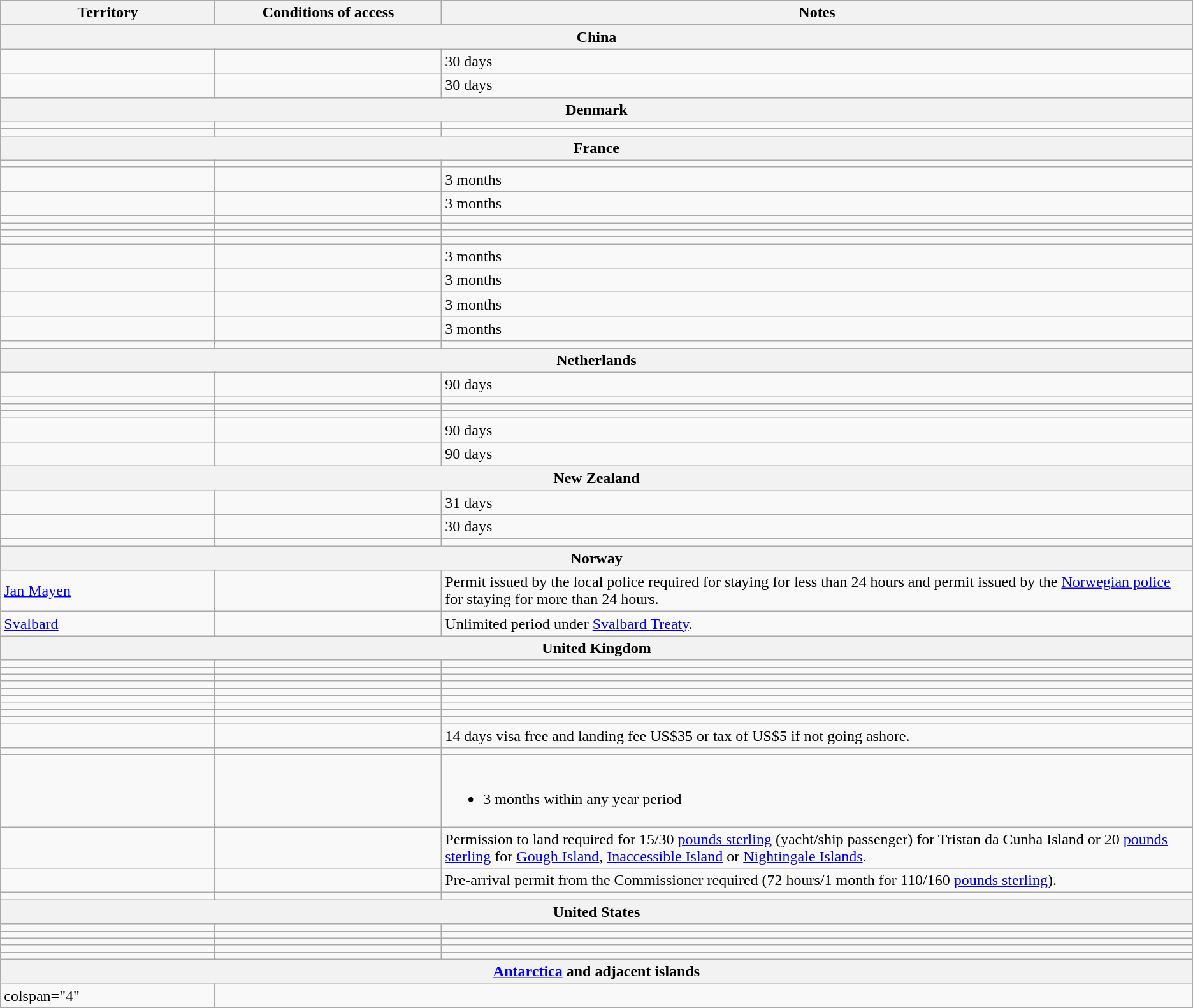<table class="wikitable" style="text-align: left; table-layout: fixed;">
<tr>
<th colspan="2" style="width:18%;">Territory</th>
<th style="width:19%;">Conditions of access</th>
<th>Notes</th>
</tr>
<tr>
<th colspan="4">China</th>
</tr>
<tr>
<td colspan=2></td>
<td></td>
<td>30 days</td>
</tr>
<tr>
<td colspan=2></td>
<td></td>
<td>30 days</td>
</tr>
<tr>
<th colspan="4">Denmark</th>
</tr>
<tr>
<td colspan=2></td>
<td></td>
<td></td>
</tr>
<tr>
<td colspan=2></td>
<td></td>
<td></td>
</tr>
<tr>
<th colspan="4">France</th>
</tr>
<tr>
<td colspan=2></td>
<td></td>
<td></td>
</tr>
<tr>
<td colspan=2></td>
<td></td>
<td>3 months</td>
</tr>
<tr>
<td colspan=2></td>
<td></td>
<td>3 months</td>
</tr>
<tr>
<td colspan=2></td>
<td></td>
<td></td>
</tr>
<tr>
<td colspan=2></td>
<td></td>
<td></td>
</tr>
<tr>
<td colspan=2></td>
<td></td>
<td></td>
</tr>
<tr>
<td colspan=2></td>
<td></td>
<td></td>
</tr>
<tr>
<td colspan=2></td>
<td></td>
<td>3 months</td>
</tr>
<tr>
<td colspan=2></td>
<td></td>
<td>3 months</td>
</tr>
<tr>
<td colspan=2></td>
<td></td>
<td>3 months</td>
</tr>
<tr>
<td colspan=2></td>
<td></td>
<td>3 months</td>
</tr>
<tr>
<td colspan=2></td>
<td></td>
<td></td>
</tr>
<tr>
<th colspan="4">Netherlands</th>
</tr>
<tr>
<td colspan=2></td>
<td></td>
<td>90 days</td>
</tr>
<tr>
<td colspan=2></td>
<td></td>
<td></td>
</tr>
<tr>
<td colspan=2></td>
<td></td>
<td></td>
</tr>
<tr>
<td colspan=2></td>
<td></td>
<td></td>
</tr>
<tr>
<td colspan=2></td>
<td></td>
<td>90 days</td>
</tr>
<tr>
<td colspan=2></td>
<td></td>
<td>90 days</td>
</tr>
<tr>
<th colspan="4">New Zealand</th>
</tr>
<tr>
<td colspan=2></td>
<td></td>
<td>31 days</td>
</tr>
<tr>
<td colspan=2></td>
<td></td>
<td>30 days</td>
</tr>
<tr>
<td colspan=2></td>
<td></td>
<td></td>
</tr>
<tr>
<th colspan="4">Norway</th>
</tr>
<tr>
<td colspan=2> <a href='#'>Jan Mayen</a></td>
<td></td>
<td>Permit issued by the local police required for staying for less than 24 hours and permit issued by the <a href='#'>Norwegian police</a> for staying for more than 24 hours.</td>
</tr>
<tr>
<td colspan=2> <a href='#'>Svalbard</a></td>
<td></td>
<td>Unlimited period under <a href='#'>Svalbard Treaty</a>.</td>
</tr>
<tr>
<th colspan="4">United Kingdom</th>
</tr>
<tr>
<td colspan=2></td>
<td></td>
<td></td>
</tr>
<tr>
<td colspan=2></td>
<td></td>
<td></td>
</tr>
<tr>
<td colspan=2></td>
<td></td>
<td></td>
</tr>
<tr>
<td colspan=2></td>
<td></td>
<td></td>
</tr>
<tr>
<td colspan=2></td>
<td></td>
<td></td>
</tr>
<tr>
<td colspan=2></td>
<td></td>
<td></td>
</tr>
<tr>
<td colspan=2></td>
<td></td>
<td></td>
</tr>
<tr>
<td colspan=2></td>
<td></td>
<td></td>
</tr>
<tr>
<td colspan=2></td>
<td></td>
<td></td>
</tr>
<tr>
<td colspan=2></td>
<td></td>
<td>14 days visa free and landing fee US$35 or tax of US$5 if not going ashore.</td>
</tr>
<tr>
<td colspan=2></td>
<td></td>
<td></td>
</tr>
<tr>
<td colspan=2></td>
<td></td>
<td><br><ul><li>3 months within any year period</li></ul></td>
</tr>
<tr>
<td colspan=2></td>
<td></td>
<td>Permission to land required for 15/30 <a href='#'>pounds sterling</a> (yacht/ship passenger) for Tristan da Cunha Island or 20 <a href='#'>pounds sterling</a> for <a href='#'>Gough Island</a>, <a href='#'>Inaccessible Island</a> or <a href='#'>Nightingale Islands</a>.</td>
</tr>
<tr>
<td colspan=2></td>
<td></td>
<td>Pre-arrival permit from the Commissioner required (72 hours/1 month for 110/160 <a href='#'>pounds sterling</a>).</td>
</tr>
<tr>
<td colspan=2></td>
<td></td>
<td></td>
</tr>
<tr>
<th colspan="4">United States</th>
</tr>
<tr>
<td colspan=2></td>
<td></td>
<td></td>
</tr>
<tr>
<td colspan=2></td>
<td></td>
<td></td>
</tr>
<tr>
<td colspan=2></td>
<td></td>
<td></td>
</tr>
<tr>
<td colspan=2></td>
<td></td>
<td></td>
</tr>
<tr>
<td colspan=2></td>
<td></td>
<td></td>
</tr>
<tr>
<th colspan="4"><a href='#'>Antarctica</a> and adjacent islands</th>
</tr>
<tr>
<td>colspan="4" </td>
</tr>
</table>
